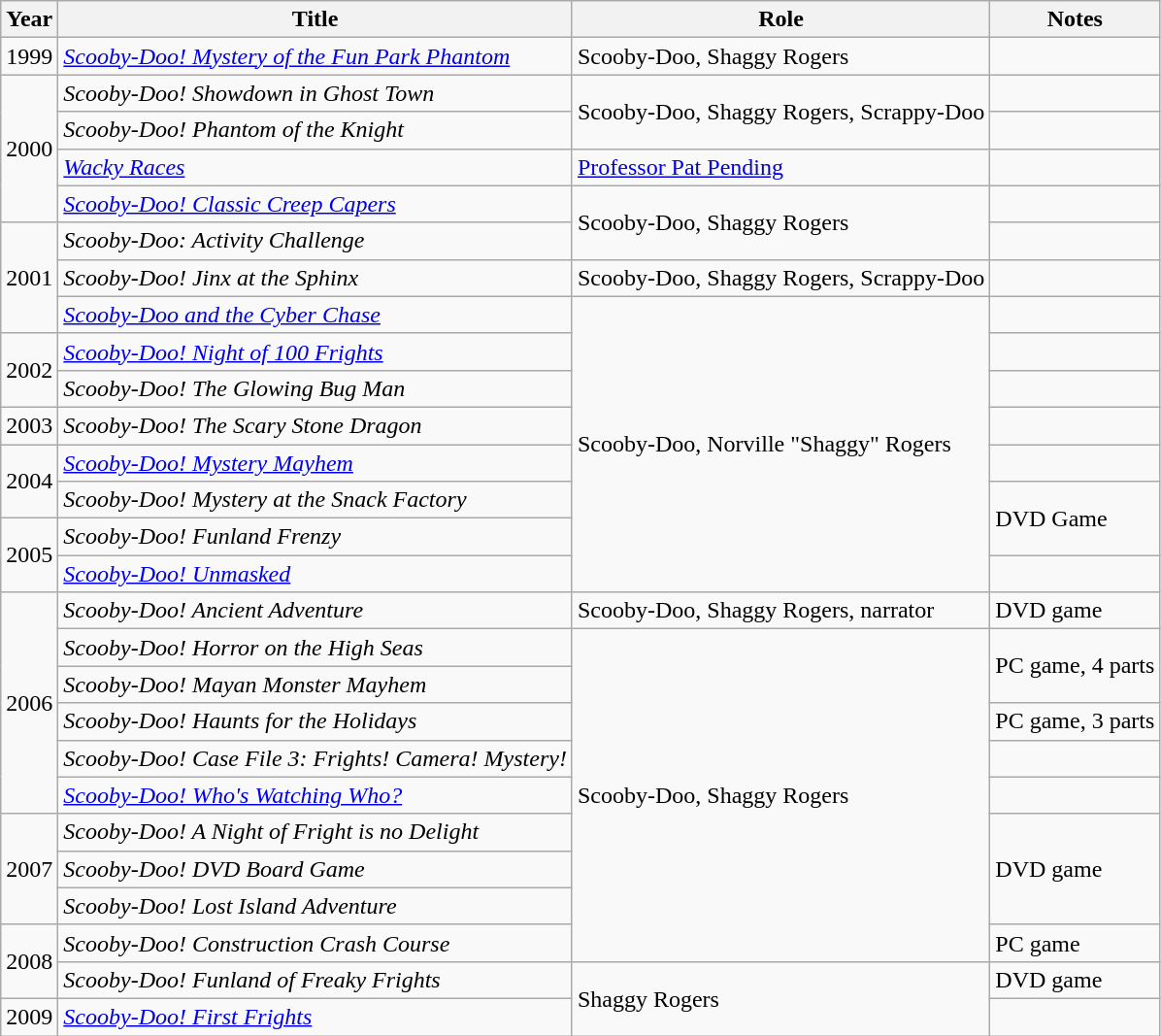<table class="wikitable">
<tr>
<th>Year</th>
<th>Title</th>
<th>Role</th>
<th>Notes</th>
</tr>
<tr>
<td>1999</td>
<td><em><a href='#'>Scooby-Doo! Mystery of the Fun Park Phantom</a></em></td>
<td>Scooby-Doo, Shaggy Rogers</td>
<td></td>
</tr>
<tr>
<td rowspan="4">2000</td>
<td><em>Scooby-Doo! Showdown in Ghost Town</em></td>
<td rowspan="2">Scooby-Doo, Shaggy Rogers, Scrappy-Doo</td>
<td></td>
</tr>
<tr>
<td><em>Scooby-Doo! Phantom of the Knight</em></td>
<td></td>
</tr>
<tr>
<td><em><a href='#'>Wacky Races</a></em></td>
<td><a href='#'>Professor Pat Pending</a></td>
<td></td>
</tr>
<tr>
<td><em><a href='#'>Scooby-Doo! Classic Creep Capers</a></em></td>
<td rowspan="2">Scooby-Doo, Shaggy Rogers</td>
<td></td>
</tr>
<tr>
<td rowspan="3">2001</td>
<td><em>Scooby-Doo: Activity Challenge</em></td>
<td></td>
</tr>
<tr>
<td><em>Scooby-Doo! Jinx at the Sphinx</em></td>
<td>Scooby-Doo, Shaggy Rogers, Scrappy-Doo</td>
<td></td>
</tr>
<tr>
<td><em><a href='#'>Scooby-Doo and the Cyber Chase</a></em></td>
<td rowspan="8">Scooby-Doo, Norville "Shaggy" Rogers</td>
<td></td>
</tr>
<tr>
<td rowspan="2">2002</td>
<td><em><a href='#'>Scooby-Doo! Night of 100 Frights</a></em></td>
<td></td>
</tr>
<tr>
<td><em>Scooby-Doo! The Glowing Bug Man</em></td>
<td></td>
</tr>
<tr>
<td>2003</td>
<td><em>Scooby-Doo! The Scary Stone Dragon</em></td>
<td></td>
</tr>
<tr>
<td rowspan="2">2004</td>
<td><em><a href='#'>Scooby-Doo! Mystery Mayhem</a></em></td>
<td></td>
</tr>
<tr>
<td><em>Scooby-Doo! Mystery at the Snack Factory</em></td>
<td rowspan="2">DVD Game</td>
</tr>
<tr>
<td rowspan="2">2005</td>
<td><em>Scooby-Doo! Funland Frenzy</em></td>
</tr>
<tr>
<td><em><a href='#'>Scooby-Doo! Unmasked</a></em></td>
<td></td>
</tr>
<tr>
<td rowspan="6">2006</td>
<td><em>Scooby-Doo! Ancient Adventure</em></td>
<td>Scooby-Doo, Shaggy Rogers, narrator</td>
<td>DVD game</td>
</tr>
<tr>
<td><em>Scooby-Doo! Horror on the High Seas</em></td>
<td rowspan="9">Scooby-Doo, Shaggy Rogers</td>
<td rowspan="2">PC game, 4 parts</td>
</tr>
<tr>
<td><em>Scooby-Doo! Mayan Monster Mayhem</em></td>
</tr>
<tr>
<td><em>Scooby-Doo! Haunts for the Holidays</em></td>
<td>PC game, 3 parts</td>
</tr>
<tr>
<td><em>Scooby-Doo! Case File 3: Frights! Camera! Mystery!</em></td>
<td></td>
</tr>
<tr>
<td><em><a href='#'>Scooby-Doo! Who's Watching Who?</a></em></td>
<td></td>
</tr>
<tr>
<td rowspan="3">2007</td>
<td><em>Scooby-Doo! A Night of Fright is no Delight</em></td>
<td rowspan="3">DVD game</td>
</tr>
<tr>
<td><em>Scooby-Doo! DVD Board Game</em></td>
</tr>
<tr>
<td><em>Scooby-Doo! Lost Island Adventure</em></td>
</tr>
<tr>
<td rowspan="2">2008</td>
<td><em>Scooby-Doo! Construction Crash Course</em></td>
<td>PC game</td>
</tr>
<tr>
<td><em>Scooby-Doo! Funland of Freaky Frights</em></td>
<td rowspan="2">Shaggy Rogers</td>
<td>DVD game</td>
</tr>
<tr>
<td>2009</td>
<td><em><a href='#'>Scooby-Doo! First Frights</a></em></td>
<td></td>
</tr>
</table>
